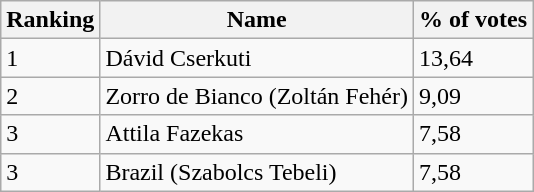<table | class="wikitable">
<tr valign="top">
<th><strong>Ranking</strong></th>
<th><strong>Name</strong></th>
<th><strong>% of votes<em></th>
</tr>
<tr>
<td>1</td>
<td>Dávid Cserkuti</td>
<td>13,64</td>
</tr>
<tr>
<td>2</td>
<td>Zorro de Bianco (Zoltán Fehér)</td>
<td>9,09</td>
</tr>
<tr>
<td>3</td>
<td>Attila Fazekas</td>
<td>7,58</td>
</tr>
<tr>
<td>3</td>
<td>Brazil (Szabolcs Tebeli)</td>
<td>7,58</td>
</tr>
</table>
